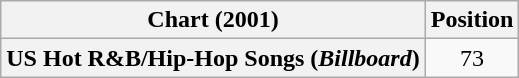<table class="wikitable plainrowheaders" style="text-align:center">
<tr>
<th scope="col">Chart (2001)</th>
<th scope="col">Position</th>
</tr>
<tr>
<th scope="row">US Hot R&B/Hip-Hop Songs (<em>Billboard</em>)</th>
<td>73</td>
</tr>
</table>
